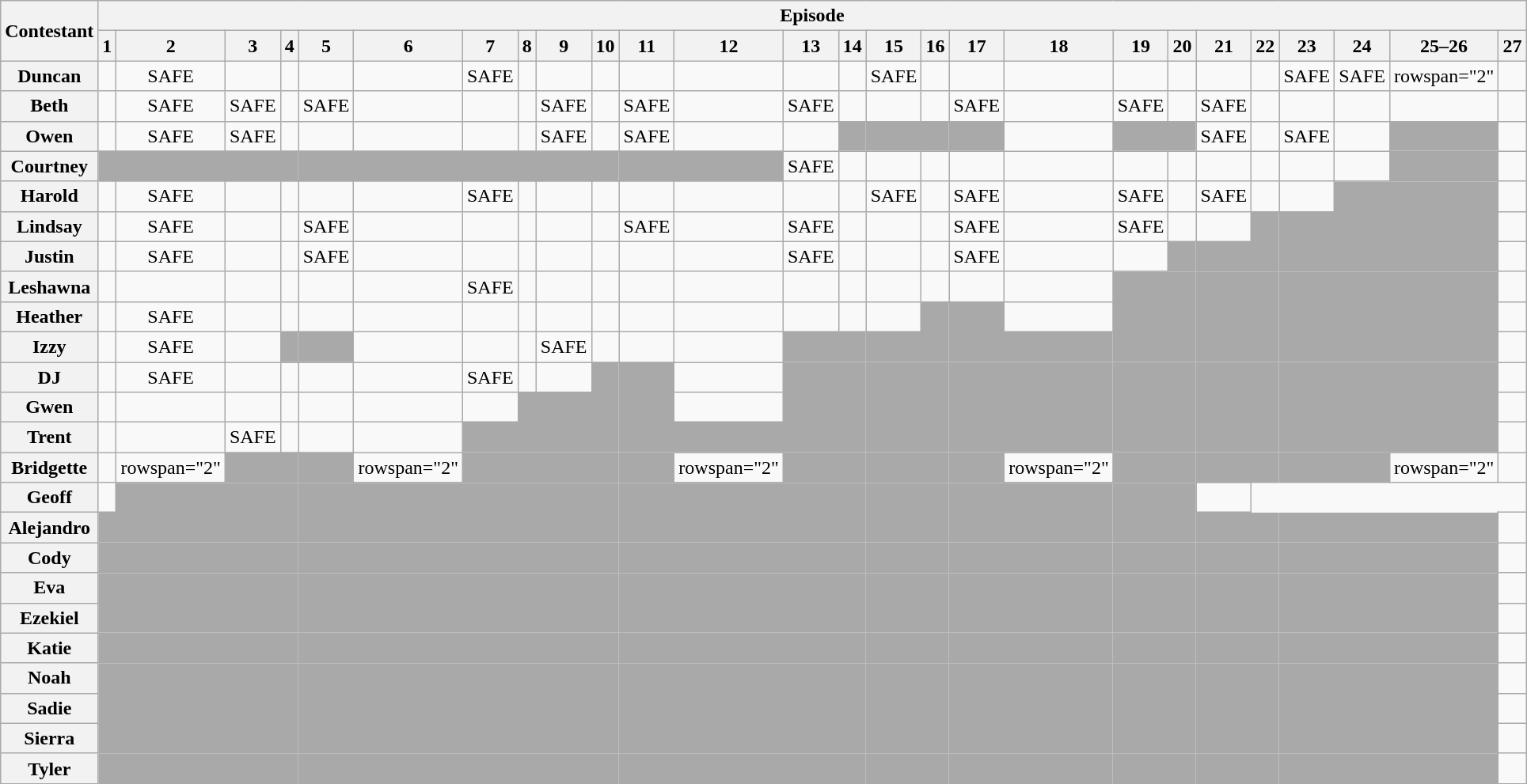<table class="wikitable" style="text-align:center;">
<tr>
<th scope="col" rowspan="2">Contestant</th>
<th scope="col" colspan="100%">Episode<br> 
 
 
 
 
 
 
 
 
 
 
 
 
 
 
 
 
 
 
 
 
 
 
 
</th>
</tr>
<tr>
<th scope="col">1</th>
<th scope="col">2</th>
<th scope="col">3</th>
<th scope="col">4</th>
<th scope="col">5</th>
<th scope="col">6</th>
<th scope="col">7</th>
<th scope="col">8</th>
<th scope="col">9</th>
<th scope="col">10</th>
<th scope="col">11</th>
<th scope="col">12</th>
<th scope="col">13</th>
<th scope="col">14</th>
<th scope="col">15</th>
<th scope="col">16</th>
<th scope="col">17</th>
<th scope="col">18</th>
<th scope="col">19</th>
<th scope="col">20</th>
<th scope="col">21</th>
<th scope="col">22</th>
<th scope="col">23</th>
<th scope="col">24</th>
<th scope="col">25–26</th>
<th scope="col">27</th>
</tr>
<tr>
<th scope="row">Duncan</th>
<td></td>
<td>SAFE</td>
<td></td>
<td></td>
<td></td>
<td></td>
<td>SAFE</td>
<td></td>
<td></td>
<td></td>
<td></td>
<td></td>
<td></td>
<td></td>
<td>SAFE</td>
<td></td>
<td></td>
<td></td>
<td></td>
<td></td>
<td></td>
<td></td>
<td>SAFE</td>
<td>SAFE</td>
<td>rowspan="2" </td>
<td></td>
</tr>
<tr>
<th scope="row">Beth</th>
<td></td>
<td>SAFE</td>
<td>SAFE</td>
<td></td>
<td>SAFE</td>
<td></td>
<td></td>
<td></td>
<td>SAFE</td>
<td></td>
<td>SAFE</td>
<td></td>
<td>SAFE</td>
<td></td>
<td></td>
<td></td>
<td>SAFE</td>
<td></td>
<td>SAFE</td>
<td></td>
<td>SAFE</td>
<td></td>
<td></td>
<td><br></td>
<td></td>
</tr>
<tr>
<th scope="row">Owen</th>
<td></td>
<td>SAFE</td>
<td>SAFE</td>
<td></td>
<td></td>
<td></td>
<td></td>
<td></td>
<td>SAFE</td>
<td></td>
<td>SAFE</td>
<td></td>
<td></td>
<td style="background:darkgray; border:none;"></td>
<td style="background:darkgray; border:none;"></td>
<td style="background:darkgray; border:none;"></td>
<td style="background:darkgray; border:none;"></td>
<td></td>
<td style="background:darkgray; border:none;"></td>
<td style="background:darkgray; border:none;"></td>
<td>SAFE</td>
<td></td>
<td>SAFE</td>
<td></td>
<td style="background:darkgray; border:none;"></td>
<td></td>
</tr>
<tr>
<th scope="row">Courtney</th>
<td style="background:darkgray; border:none;"></td>
<td style="background:darkgray; border:none;"></td>
<td style="background:darkgray; border:none;"></td>
<td style="background:darkgray; border:none;"></td>
<td style="background:darkgray; border:none;"></td>
<td style="background:darkgray; border:none;"></td>
<td style="background:darkgray; border:none;"></td>
<td style="background:darkgray; border:none;"></td>
<td style="background:darkgray; border:none;"></td>
<td style="background:darkgray; border:none;"></td>
<td style="background:darkgray; border:none;"></td>
<td style="background:darkgray; border:none;"></td>
<td>SAFE</td>
<td></td>
<td></td>
<td></td>
<td></td>
<td></td>
<td></td>
<td></td>
<td></td>
<td></td>
<td></td>
<td></td>
<td style="background:darkgray; border:none;"></td>
<td></td>
</tr>
<tr>
<th scope="row">Harold</th>
<td></td>
<td>SAFE</td>
<td></td>
<td></td>
<td></td>
<td></td>
<td>SAFE</td>
<td></td>
<td></td>
<td></td>
<td></td>
<td></td>
<td></td>
<td></td>
<td>SAFE</td>
<td></td>
<td>SAFE</td>
<td></td>
<td>SAFE</td>
<td></td>
<td>SAFE</td>
<td></td>
<td></td>
<td style="background:darkgray; border:none;"></td>
<td style="background:darkgray; border:none;"></td>
<td></td>
</tr>
<tr>
<th scope="row">Lindsay</th>
<td></td>
<td>SAFE</td>
<td></td>
<td></td>
<td>SAFE</td>
<td></td>
<td></td>
<td></td>
<td></td>
<td></td>
<td>SAFE</td>
<td></td>
<td>SAFE</td>
<td></td>
<td></td>
<td></td>
<td>SAFE</td>
<td></td>
<td>SAFE</td>
<td></td>
<td></td>
<td style="background:darkgray; border:none;"></td>
<td style="background:darkgray; border:none;"></td>
<td style="background:darkgray; border:none;"></td>
<td style="background:darkgray; border:none;"></td>
<td></td>
</tr>
<tr>
<th scope="row">Justin</th>
<td></td>
<td>SAFE</td>
<td></td>
<td></td>
<td>SAFE</td>
<td></td>
<td></td>
<td></td>
<td></td>
<td></td>
<td></td>
<td></td>
<td>SAFE</td>
<td></td>
<td></td>
<td></td>
<td>SAFE</td>
<td></td>
<td></td>
<td style="background:darkgray; border:none;"></td>
<td style="background:darkgray; border:none;"></td>
<td style="background:darkgray; border:none;"></td>
<td style="background:darkgray; border:none;"></td>
<td style="background:darkgray; border:none;"></td>
<td style="background:darkgray; border:none;"></td>
<td></td>
</tr>
<tr>
<th scope="row">Leshawna</th>
<td></td>
<td></td>
<td></td>
<td></td>
<td></td>
<td></td>
<td>SAFE</td>
<td></td>
<td></td>
<td></td>
<td></td>
<td></td>
<td></td>
<td></td>
<td></td>
<td></td>
<td></td>
<td></td>
<td style="background:darkgray; border:none;"></td>
<td style="background:darkgray; border:none;"></td>
<td style="background:darkgray; border:none;"></td>
<td style="background:darkgray; border:none;"></td>
<td style="background:darkgray; border:none;"></td>
<td style="background:darkgray; border:none;"></td>
<td style="background:darkgray; border:none;"></td>
<td></td>
</tr>
<tr>
<th scope="row">Heather</th>
<td></td>
<td>SAFE</td>
<td></td>
<td></td>
<td></td>
<td></td>
<td></td>
<td></td>
<td></td>
<td></td>
<td></td>
<td></td>
<td></td>
<td></td>
<td></td>
<td style="background:darkgray; border:none;"></td>
<td style="background:darkgray; border:none;"></td>
<td></td>
<td style="background:darkgray; border:none;"></td>
<td style="background:darkgray; border:none;"></td>
<td style="background:darkgray; border:none;"></td>
<td style="background:darkgray; border:none;"></td>
<td style="background:darkgray; border:none;"></td>
<td style="background:darkgray; border:none;"></td>
<td style="background:darkgray; border:none;"></td>
<td></td>
</tr>
<tr>
<th scope="row">Izzy</th>
<td></td>
<td>SAFE</td>
<td></td>
<td style="background:darkgray; border:none;"></td>
<td style="background:darkgray; border:none;"></td>
<td></td>
<td></td>
<td></td>
<td>SAFE</td>
<td></td>
<td></td>
<td></td>
<td style="background:darkgray; border:none;"></td>
<td style="background:darkgray; border:none;"></td>
<td style="background:darkgray; border:none;"></td>
<td style="background:darkgray; border:none;"></td>
<td style="background:darkgray; border:none;"></td>
<td style="background:darkgray; border:none;"></td>
<td style="background:darkgray; border:none;"></td>
<td style="background:darkgray; border:none;"></td>
<td style="background:darkgray; border:none;"></td>
<td style="background:darkgray; border:none;"></td>
<td style="background:darkgray; border:none;"></td>
<td style="background:darkgray; border:none;"></td>
<td style="background:darkgray; border:none;"></td>
<td></td>
</tr>
<tr>
<th scope="row">DJ</th>
<td></td>
<td>SAFE</td>
<td></td>
<td></td>
<td></td>
<td></td>
<td>SAFE</td>
<td></td>
<td></td>
<td style="background:darkgray; border:none;"></td>
<td style="background:darkgray; border:none;"></td>
<td></td>
<td style="background:darkgray; border:none;"></td>
<td style="background:darkgray; border:none;"></td>
<td style="background:darkgray; border:none;"></td>
<td style="background:darkgray; border:none;"></td>
<td style="background:darkgray; border:none;"></td>
<td style="background:darkgray; border:none;"></td>
<td style="background:darkgray; border:none;"></td>
<td style="background:darkgray; border:none;"></td>
<td style="background:darkgray; border:none;"></td>
<td style="background:darkgray; border:none;"></td>
<td style="background:darkgray; border:none;"></td>
<td style="background:darkgray; border:none;"></td>
<td style="background:darkgray; border:none;"></td>
<td></td>
</tr>
<tr>
<th scope="row">Gwen</th>
<td></td>
<td></td>
<td></td>
<td></td>
<td></td>
<td></td>
<td></td>
<td style="background:darkgray; border:none;"></td>
<td style="background:darkgray; border:none;"></td>
<td style="background:darkgray; border:none;"></td>
<td style="background:darkgray; border:none;"></td>
<td></td>
<td style="background:darkgray; border:none;"></td>
<td style="background:darkgray; border:none;"></td>
<td style="background:darkgray; border:none;"></td>
<td style="background:darkgray; border:none;"></td>
<td style="background:darkgray; border:none;"></td>
<td style="background:darkgray; border:none;"></td>
<td style="background:darkgray; border:none;"></td>
<td style="background:darkgray; border:none;"></td>
<td style="background:darkgray; border:none;"></td>
<td style="background:darkgray; border:none;"></td>
<td style="background:darkgray; border:none;"></td>
<td style="background:darkgray; border:none;"></td>
<td style="background:darkgray; border:none;"></td>
<td></td>
</tr>
<tr>
<th scope="row">Trent</th>
<td></td>
<td></td>
<td>SAFE</td>
<td></td>
<td></td>
<td></td>
<td style="background:darkgray; border:none;"></td>
<td style="background:darkgray; border:none;"></td>
<td style="background:darkgray; border:none;"></td>
<td style="background:darkgray; border:none;"></td>
<td style="background:darkgray; border:none;"></td>
<td style="background:darkgray; border:none;"></td>
<td style="background:darkgray; border:none;"></td>
<td style="background:darkgray; border:none;"></td>
<td style="background:darkgray; border:none;"></td>
<td style="background:darkgray; border:none;"></td>
<td style="background:darkgray; border:none;"></td>
<td style="background:darkgray; border:none;"></td>
<td style="background:darkgray; border:none;"></td>
<td style="background:darkgray; border:none;"></td>
<td style="background:darkgray; border:none;"></td>
<td style="background:darkgray; border:none;"></td>
<td style="background:darkgray; border:none;"></td>
<td style="background:darkgray; border:none;"></td>
<td style="background:darkgray; border:none;"></td>
<td></td>
</tr>
<tr>
<th scope="row">Bridgette</th>
<td></td>
<td>rowspan="2" </td>
<td style="background:darkgray; border:none;"></td>
<td style="background:darkgray; border:none;"></td>
<td style="background:darkgray; border:none;"></td>
<td>rowspan="2" </td>
<td style="background:darkgray; border:none;"></td>
<td style="background:darkgray; border:none;"></td>
<td style="background:darkgray; border:none;"></td>
<td style="background:darkgray; border:none;"></td>
<td style="background:darkgray; border:none;"></td>
<td>rowspan="2" </td>
<td style="background:darkgray; border:none;"></td>
<td style="background:darkgray; border:none;"></td>
<td style="background:darkgray; border:none;"></td>
<td style="background:darkgray; border:none;"></td>
<td style="background:darkgray; border:none;"></td>
<td>rowspan="2" </td>
<td style="background:darkgray; border:none;"></td>
<td style="background:darkgray; border:none;"></td>
<td style="background:darkgray; border:none;"></td>
<td style="background:darkgray; border:none;"></td>
<td style="background:darkgray; border:none;"></td>
<td style="background:darkgray; border:none;"></td>
<td>rowspan="2" </td>
<td></td>
</tr>
<tr>
<th scope="row">Geoff</th>
<td><br></td>
<td style="background:darkgray; border:none;"></td>
<td style="background:darkgray; border:none;"></td>
<td style="background:darkgray; border:none;"><br></td>
<td style="background:darkgray; border:none;"></td>
<td style="background:darkgray; border:none;"></td>
<td style="background:darkgray; border:none;"></td>
<td style="background:darkgray; border:none;"></td>
<td style="background:darkgray; border:none;"><br></td>
<td style="background:darkgray; border:none;"></td>
<td style="background:darkgray; border:none;"></td>
<td style="background:darkgray; border:none;"></td>
<td style="background:darkgray; border:none;"></td>
<td style="background:darkgray; border:none;"><br></td>
<td style="background:darkgray; border:none;"></td>
<td style="background:darkgray; border:none;"></td>
<td style="background:darkgray; border:none;"></td>
<td style="background:darkgray; border:none;"></td>
<td style="background:darkgray; border:none;"></td>
<td style="background:darkgray; border:none;"><br></td>
<td></td>
</tr>
<tr>
<th scope="row">Alejandro</th>
<td style="background:darkgray; border:none;"></td>
<td style="background:darkgray; border:none;"></td>
<td style="background:darkgray; border:none;"></td>
<td style="background:darkgray; border:none;"></td>
<td style="background:darkgray; border:none;"></td>
<td style="background:darkgray; border:none;"></td>
<td style="background:darkgray; border:none;"></td>
<td style="background:darkgray; border:none;"></td>
<td style="background:darkgray; border:none;"></td>
<td style="background:darkgray; border:none;"></td>
<td style="background:darkgray; border:none;"></td>
<td style="background:darkgray; border:none;"></td>
<td style="background:darkgray; border:none;"></td>
<td style="background:darkgray; border:none;"></td>
<td style="background:darkgray; border:none;"></td>
<td style="background:darkgray; border:none;"></td>
<td style="background:darkgray; border:none;"></td>
<td style="background:darkgray; border:none;"></td>
<td style="background:darkgray; border:none;"></td>
<td style="background:darkgray; border:none;"></td>
<td style="background:darkgray; border:none;"></td>
<td style="background:darkgray; border:none;"></td>
<td style="background:darkgray; border:none;"></td>
<td style="background:darkgray; border:none;"></td>
<td style="background:darkgray; border:none;"></td>
<td></td>
</tr>
<tr>
<th scope="row">Cody</th>
<td style="background:darkgray; border:none;"></td>
<td style="background:darkgray; border:none;"></td>
<td style="background:darkgray; border:none;"></td>
<td style="background:darkgray; border:none;"></td>
<td style="background:darkgray; border:none;"></td>
<td style="background:darkgray; border:none;"></td>
<td style="background:darkgray; border:none;"></td>
<td style="background:darkgray; border:none;"></td>
<td style="background:darkgray; border:none;"></td>
<td style="background:darkgray; border:none;"></td>
<td style="background:darkgray; border:none;"></td>
<td style="background:darkgray; border:none;"></td>
<td style="background:darkgray; border:none;"></td>
<td style="background:darkgray; border:none;"></td>
<td style="background:darkgray; border:none;"></td>
<td style="background:darkgray; border:none;"></td>
<td style="background:darkgray; border:none;"></td>
<td style="background:darkgray; border:none;"></td>
<td style="background:darkgray; border:none;"></td>
<td style="background:darkgray; border:none;"></td>
<td style="background:darkgray; border:none;"></td>
<td style="background:darkgray; border:none;"></td>
<td style="background:darkgray; border:none;"></td>
<td style="background:darkgray; border:none;"></td>
<td style="background:darkgray; border:none;"></td>
<td></td>
</tr>
<tr>
<th scope="row">Eva</th>
<td style="background:darkgray; border:none;"></td>
<td style="background:darkgray; border:none;"></td>
<td style="background:darkgray; border:none;"></td>
<td style="background:darkgray; border:none;"></td>
<td style="background:darkgray; border:none;"></td>
<td style="background:darkgray; border:none;"></td>
<td style="background:darkgray; border:none;"></td>
<td style="background:darkgray; border:none;"></td>
<td style="background:darkgray; border:none;"></td>
<td style="background:darkgray; border:none;"></td>
<td style="background:darkgray; border:none;"></td>
<td style="background:darkgray; border:none;"></td>
<td style="background:darkgray; border:none;"></td>
<td style="background:darkgray; border:none;"></td>
<td style="background:darkgray; border:none;"></td>
<td style="background:darkgray; border:none;"></td>
<td style="background:darkgray; border:none;"></td>
<td style="background:darkgray; border:none;"></td>
<td style="background:darkgray; border:none;"></td>
<td style="background:darkgray; border:none;"></td>
<td style="background:darkgray; border:none;"></td>
<td style="background:darkgray; border:none;"></td>
<td style="background:darkgray; border:none;"></td>
<td style="background:darkgray; border:none;"></td>
<td style="background:darkgray; border:none;"></td>
<td></td>
</tr>
<tr>
<th scope="row">Ezekiel</th>
<td style="background:darkgray; border:none;"></td>
<td style="background:darkgray; border:none;"></td>
<td style="background:darkgray; border:none;"></td>
<td style="background:darkgray; border:none;"></td>
<td style="background:darkgray; border:none;"></td>
<td style="background:darkgray; border:none;"></td>
<td style="background:darkgray; border:none;"></td>
<td style="background:darkgray; border:none;"></td>
<td style="background:darkgray; border:none;"></td>
<td style="background:darkgray; border:none;"></td>
<td style="background:darkgray; border:none;"></td>
<td style="background:darkgray; border:none;"></td>
<td style="background:darkgray; border:none;"></td>
<td style="background:darkgray; border:none;"></td>
<td style="background:darkgray; border:none;"></td>
<td style="background:darkgray; border:none;"></td>
<td style="background:darkgray; border:none;"></td>
<td style="background:darkgray; border:none;"></td>
<td style="background:darkgray; border:none;"></td>
<td style="background:darkgray; border:none;"></td>
<td style="background:darkgray; border:none;"></td>
<td style="background:darkgray; border:none;"></td>
<td style="background:darkgray; border:none;"></td>
<td style="background:darkgray; border:none;"></td>
<td style="background:darkgray; border:none;"></td>
<td></td>
</tr>
<tr>
<th scope="row">Katie</th>
<td style="background:darkgray; border:none;"></td>
<td style="background:darkgray; border:none;"></td>
<td style="background:darkgray; border:none;"></td>
<td style="background:darkgray; border:none;"></td>
<td style="background:darkgray; border:none;"></td>
<td style="background:darkgray; border:none;"></td>
<td style="background:darkgray; border:none;"></td>
<td style="background:darkgray; border:none;"></td>
<td style="background:darkgray; border:none;"></td>
<td style="background:darkgray; border:none;"></td>
<td style="background:darkgray; border:none;"></td>
<td style="background:darkgray; border:none;"></td>
<td style="background:darkgray; border:none;"></td>
<td style="background:darkgray; border:none;"></td>
<td style="background:darkgray; border:none;"></td>
<td style="background:darkgray; border:none;"></td>
<td style="background:darkgray; border:none;"></td>
<td style="background:darkgray; border:none;"></td>
<td style="background:darkgray; border:none;"></td>
<td style="background:darkgray; border:none;"></td>
<td style="background:darkgray; border:none;"></td>
<td style="background:darkgray; border:none;"></td>
<td style="background:darkgray; border:none;"></td>
<td style="background:darkgray; border:none;"></td>
<td style="background:darkgray; border:none;"></td>
<td></td>
</tr>
<tr>
<th scope="row">Noah</th>
<td style="background:darkgray; border:none;"></td>
<td style="background:darkgray; border:none;"></td>
<td style="background:darkgray; border:none;"></td>
<td style="background:darkgray; border:none;"></td>
<td style="background:darkgray; border:none;"></td>
<td style="background:darkgray; border:none;"></td>
<td style="background:darkgray; border:none;"></td>
<td style="background:darkgray; border:none;"></td>
<td style="background:darkgray; border:none;"></td>
<td style="background:darkgray; border:none;"></td>
<td style="background:darkgray; border:none;"></td>
<td style="background:darkgray; border:none;"></td>
<td style="background:darkgray; border:none;"></td>
<td style="background:darkgray; border:none;"></td>
<td style="background:darkgray; border:none;"></td>
<td style="background:darkgray; border:none;"></td>
<td style="background:darkgray; border:none;"></td>
<td style="background:darkgray; border:none;"></td>
<td style="background:darkgray; border:none;"></td>
<td style="background:darkgray; border:none;"></td>
<td style="background:darkgray; border:none;"></td>
<td style="background:darkgray; border:none;"></td>
<td style="background:darkgray; border:none;"></td>
<td style="background:darkgray; border:none;"></td>
<td style="background:darkgray; border:none;"></td>
<td></td>
</tr>
<tr>
<th scope="row">Sadie</th>
<td style="background:darkgray; border:none;"></td>
<td style="background:darkgray; border:none;"></td>
<td style="background:darkgray; border:none;"></td>
<td style="background:darkgray; border:none;"></td>
<td style="background:darkgray; border:none;"></td>
<td style="background:darkgray; border:none;"></td>
<td style="background:darkgray; border:none;"></td>
<td style="background:darkgray; border:none;"></td>
<td style="background:darkgray; border:none;"></td>
<td style="background:darkgray; border:none;"></td>
<td style="background:darkgray; border:none;"></td>
<td style="background:darkgray; border:none;"></td>
<td style="background:darkgray; border:none;"></td>
<td style="background:darkgray; border:none;"></td>
<td style="background:darkgray; border:none;"></td>
<td style="background:darkgray; border:none;"></td>
<td style="background:darkgray; border:none;"></td>
<td style="background:darkgray; border:none;"></td>
<td style="background:darkgray; border:none;"></td>
<td style="background:darkgray; border:none;"></td>
<td style="background:darkgray; border:none;"></td>
<td style="background:darkgray; border:none;"></td>
<td style="background:darkgray; border:none;"></td>
<td style="background:darkgray; border:none;"></td>
<td style="background:darkgray; border:none;"></td>
<td></td>
</tr>
<tr>
<th scope="row">Sierra</th>
<td style="background:darkgray; border:none;"></td>
<td style="background:darkgray; border:none;"></td>
<td style="background:darkgray; border:none;"></td>
<td style="background:darkgray; border:none;"></td>
<td style="background:darkgray; border:none;"></td>
<td style="background:darkgray; border:none;"></td>
<td style="background:darkgray; border:none;"></td>
<td style="background:darkgray; border:none;"></td>
<td style="background:darkgray; border:none;"></td>
<td style="background:darkgray; border:none;"></td>
<td style="background:darkgray; border:none;"></td>
<td style="background:darkgray; border:none;"></td>
<td style="background:darkgray; border:none;"></td>
<td style="background:darkgray; border:none;"></td>
<td style="background:darkgray; border:none;"></td>
<td style="background:darkgray; border:none;"></td>
<td style="background:darkgray; border:none;"></td>
<td style="background:darkgray; border:none;"></td>
<td style="background:darkgray; border:none;"></td>
<td style="background:darkgray; border:none;"></td>
<td style="background:darkgray; border:none;"></td>
<td style="background:darkgray; border:none;"></td>
<td style="background:darkgray; border:none;"></td>
<td style="background:darkgray; border:none;"></td>
<td style="background:darkgray; border:none;"></td>
<td></td>
</tr>
<tr>
<th scope="row">Tyler</th>
<td style="background:darkgray; border:none;"></td>
<td style="background:darkgray; border:none;"></td>
<td style="background:darkgray; border:none;"></td>
<td style="background:darkgray; border:none;"></td>
<td style="background:darkgray; border:none;"></td>
<td style="background:darkgray; border:none;"></td>
<td style="background:darkgray; border:none;"></td>
<td style="background:darkgray; border:none;"></td>
<td style="background:darkgray; border:none;"></td>
<td style="background:darkgray; border:none;"></td>
<td style="background:darkgray; border:none;"></td>
<td style="background:darkgray; border:none;"></td>
<td style="background:darkgray; border:none;"></td>
<td style="background:darkgray; border:none;"></td>
<td style="background:darkgray; border:none;"></td>
<td style="background:darkgray; border:none;"></td>
<td style="background:darkgray; border:none;"></td>
<td style="background:darkgray; border:none;"></td>
<td style="background:darkgray; border:none;"></td>
<td style="background:darkgray; border:none;"></td>
<td style="background:darkgray; border:none;"></td>
<td style="background:darkgray; border:none;"></td>
<td style="background:darkgray; border:none;"></td>
<td style="background:darkgray; border:none;"></td>
<td style="background:darkgray; border:none;"></td>
<td></td>
</tr>
</table>
